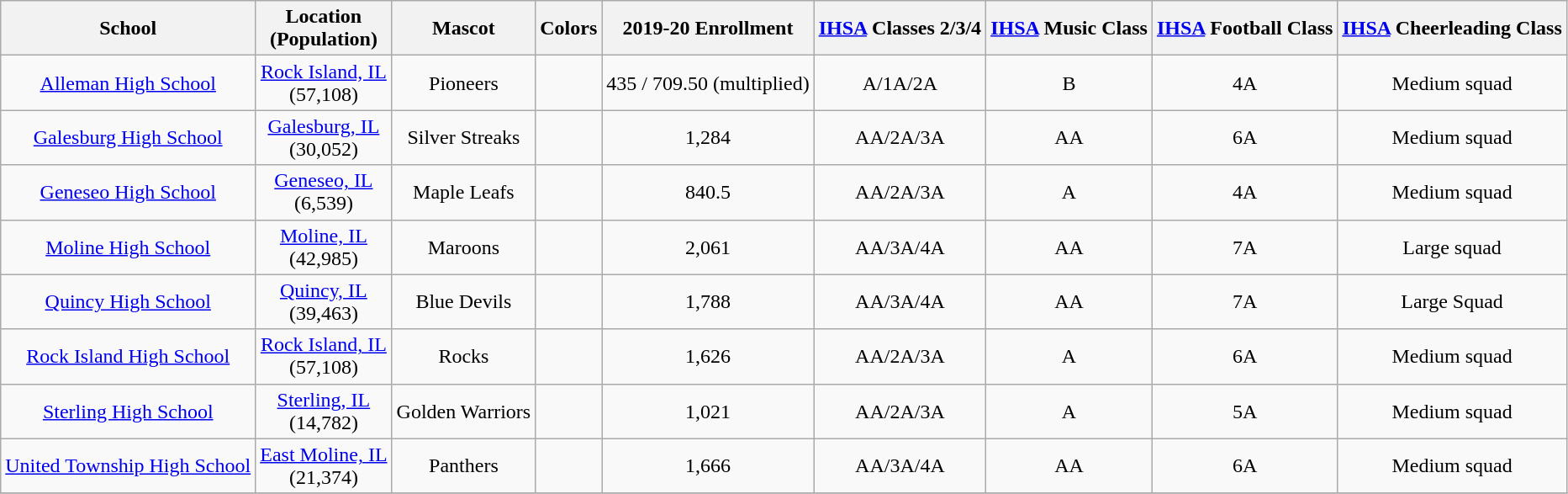<table class="wikitable" style="text-align:center;">
<tr>
<th>School</th>
<th>Location<br>(Population)</th>
<th>Mascot</th>
<th>Colors</th>
<th>2019-20 Enrollment</th>
<th><a href='#'>IHSA</a> Classes 2/3/4</th>
<th><a href='#'>IHSA</a> Music Class</th>
<th><a href='#'>IHSA</a> Football Class</th>
<th><a href='#'>IHSA</a> Cheerleading Class</th>
</tr>
<tr>
<td><a href='#'>Alleman High School</a></td>
<td><a href='#'>Rock Island, IL</a><br>(57,108)</td>
<td>Pioneers</td>
<td> </td>
<td>435 / 709.50 (multiplied)</td>
<td>A/1A/2A</td>
<td>B</td>
<td>4A</td>
<td>Medium squad</td>
</tr>
<tr>
<td><a href='#'>Galesburg High School</a></td>
<td><a href='#'>Galesburg, IL</a><br>(30,052)</td>
<td>Silver Streaks</td>
<td> </td>
<td>1,284</td>
<td>AA/2A/3A</td>
<td>AA</td>
<td>6A</td>
<td>Medium squad</td>
</tr>
<tr>
<td><a href='#'>Geneseo High School</a></td>
<td><a href='#'>Geneseo, IL</a><br>(6,539)</td>
<td>Maple Leafs</td>
<td> </td>
<td>840.5</td>
<td>AA/2A/3A</td>
<td>A</td>
<td>4A</td>
<td>Medium squad</td>
</tr>
<tr>
<td><a href='#'>Moline High School</a></td>
<td><a href='#'>Moline, IL</a><br>(42,985)</td>
<td>Maroons</td>
<td> </td>
<td>2,061</td>
<td>AA/3A/4A</td>
<td>AA</td>
<td>7A</td>
<td>Large squad</td>
</tr>
<tr>
<td><a href='#'>Quincy High School</a></td>
<td><a href='#'>Quincy, IL</a><br>(39,463)</td>
<td>Blue Devils</td>
<td> </td>
<td>1,788</td>
<td>AA/3A/4A</td>
<td>AA</td>
<td>7A</td>
<td>Large Squad</td>
</tr>
<tr>
<td><a href='#'>Rock Island High School</a></td>
<td><a href='#'>Rock Island, IL</a><br>(57,108)</td>
<td>Rocks</td>
<td> </td>
<td>1,626</td>
<td>AA/2A/3A</td>
<td>A</td>
<td>6A</td>
<td>Medium squad</td>
</tr>
<tr>
<td><a href='#'>Sterling High School</a></td>
<td><a href='#'>Sterling, IL</a><br>(14,782)</td>
<td>Golden Warriors</td>
<td> </td>
<td>1,021</td>
<td>AA/2A/3A</td>
<td>A</td>
<td>5A</td>
<td>Medium squad</td>
</tr>
<tr>
<td><a href='#'>United Township High School</a></td>
<td><a href='#'>East Moline, IL</a><br>(21,374)</td>
<td>Panthers</td>
<td> </td>
<td>1,666</td>
<td>AA/3A/4A</td>
<td>AA</td>
<td>6A</td>
<td>Medium squad</td>
</tr>
<tr>
</tr>
</table>
